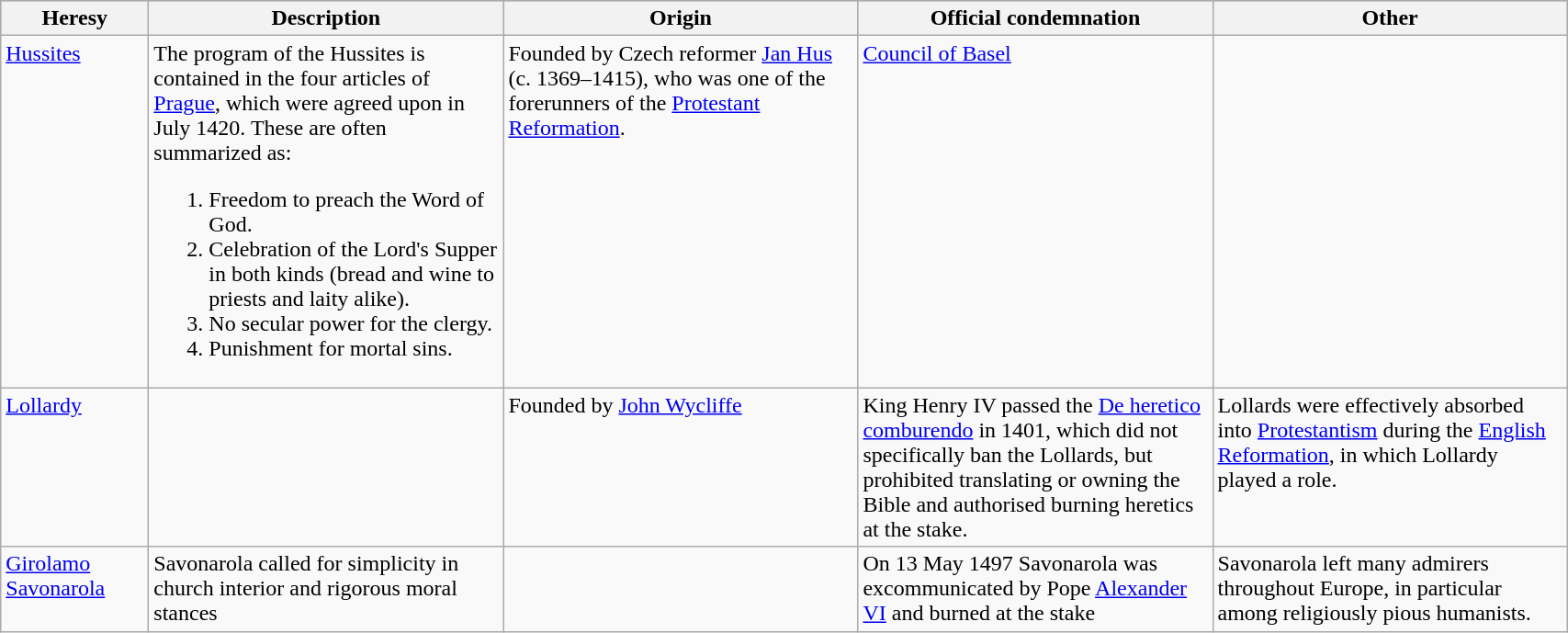<table class="wikitable">
<tr style="background:#ccc;">
<th style="width:100px;">Heresy</th>
<th style="width:250px;">Description</th>
<th style="width:250px;">Origin</th>
<th style="width:250px;">Official condemnation</th>
<th style="width:250px;">Other</th>
</tr>
<tr valign="top">
<td><a href='#'>Hussites</a></td>
<td>The program of the Hussites is contained in the four articles of <a href='#'>Prague</a>, which were agreed upon in July 1420. These are often summarized as:<br><ol><li>Freedom to preach the Word of God.</li><li>Celebration of the Lord's Supper in both kinds (bread and wine to priests and laity alike).</li><li>No secular power for the clergy.</li><li>Punishment for mortal sins.</li></ol></td>
<td>Founded by Czech reformer <a href='#'>Jan Hus</a> (c. 1369–1415), who was one of the forerunners of the <a href='#'>Protestant Reformation</a>.</td>
<td><a href='#'>Council of Basel</a></td>
<td></td>
</tr>
<tr valign="top">
<td><a href='#'>Lollardy</a></td>
<td></td>
<td>Founded by <a href='#'>John Wycliffe</a></td>
<td>King Henry IV passed the <a href='#'>De heretico comburendo</a> in 1401, which did not specifically ban the Lollards, but prohibited translating or owning the Bible and authorised burning heretics at the stake.</td>
<td>Lollards were effectively absorbed into <a href='#'>Protestantism</a> during the <a href='#'>English Reformation</a>, in which Lollardy played a role.</td>
</tr>
<tr valign="top">
<td><a href='#'>Girolamo Savonarola</a></td>
<td>Savonarola called for simplicity in church interior and rigorous moral stances</td>
<td></td>
<td>On 13 May 1497 Savonarola was excommunicated by Pope <a href='#'>Alexander VI</a> and burned at the stake</td>
<td>Savonarola left many admirers throughout Europe, in particular among religiously pious humanists.</td>
</tr>
</table>
